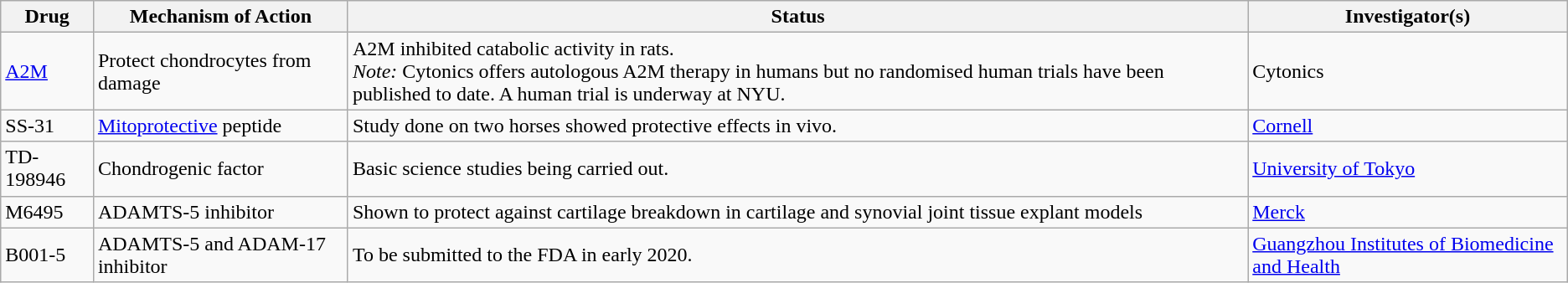<table class="wikitable">
<tr>
<th>Drug</th>
<th>Mechanism of Action</th>
<th>Status</th>
<th>Investigator(s)</th>
</tr>
<tr>
<td><a href='#'>A2M</a></td>
<td>Protect chondrocytes from damage</td>
<td>A2M inhibited catabolic activity in rats.<br><em>Note:</em> Cytonics offers autologous A2M therapy in humans but no randomised human trials have been published to date. A human trial is underway at NYU.</td>
<td>Cytonics</td>
</tr>
<tr>
<td>SS-31</td>
<td><a href='#'>Mitoprotective</a> peptide</td>
<td>Study done on two horses showed protective effects in vivo.</td>
<td><a href='#'>Cornell</a></td>
</tr>
<tr>
<td>TD-198946</td>
<td>Chondrogenic factor</td>
<td>Basic science studies being carried out.</td>
<td><a href='#'>University of Tokyo</a></td>
</tr>
<tr>
<td>M6495</td>
<td>ADAMTS-5 inhibitor</td>
<td>Shown to protect against cartilage breakdown in cartilage and synovial joint tissue explant models</td>
<td><a href='#'>Merck</a></td>
</tr>
<tr>
<td>B001-5</td>
<td>ADAMTS-5 and ADAM-17 inhibitor</td>
<td>To be submitted to the FDA in early 2020.</td>
<td><a href='#'>Guangzhou Institutes of Biomedicine and Health</a></td>
</tr>
</table>
